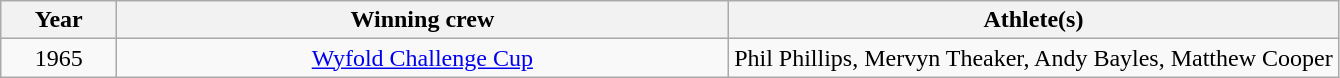<table class="wikitable" style="text-align:center">
<tr>
<th width=70>Year</th>
<th width=400>Winning crew</th>
<th width=400>Athlete(s)</th>
</tr>
<tr>
<td>1965</td>
<td><a href='#'>Wyfold Challenge Cup</a></td>
<td>Phil Phillips, Mervyn Theaker, Andy Bayles, Matthew Cooper</td>
</tr>
</table>
